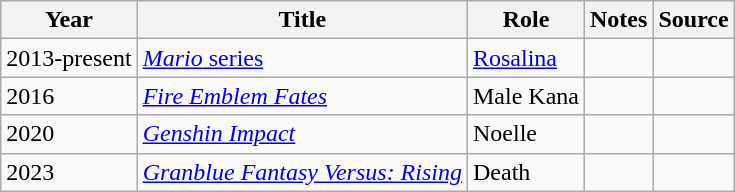<table class="wikitable sortable plainrowheaders">
<tr>
<th>Year</th>
<th>Title</th>
<th>Role</th>
<th>Notes</th>
<th>Source</th>
</tr>
<tr>
<td>2013-present</td>
<td><a href='#'><em>Mario</em> series</a></td>
<td><a href='#'>Rosalina</a></td>
<td></td>
<td></td>
</tr>
<tr>
<td>2016</td>
<td><em><a href='#'>Fire Emblem Fates</a></em></td>
<td>Male Kana</td>
<td></td>
<td></td>
</tr>
<tr>
<td>2020</td>
<td><em><a href='#'>Genshin Impact</a></em></td>
<td>Noelle</td>
<td></td>
<td></td>
</tr>
<tr>
<td>2023</td>
<td><em><a href='#'>Granblue Fantasy Versus: Rising</a></em></td>
<td>Death</td>
<td></td>
<td></td>
</tr>
</table>
